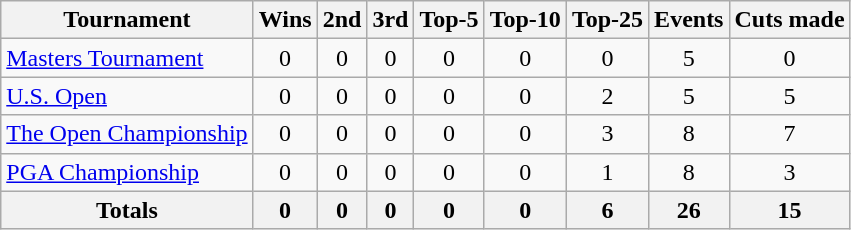<table class=wikitable style=text-align:center>
<tr>
<th>Tournament</th>
<th>Wins</th>
<th>2nd</th>
<th>3rd</th>
<th>Top-5</th>
<th>Top-10</th>
<th>Top-25</th>
<th>Events</th>
<th>Cuts made</th>
</tr>
<tr>
<td align=left><a href='#'>Masters Tournament</a></td>
<td>0</td>
<td>0</td>
<td>0</td>
<td>0</td>
<td>0</td>
<td>0</td>
<td>5</td>
<td>0</td>
</tr>
<tr>
<td align=left><a href='#'>U.S. Open</a></td>
<td>0</td>
<td>0</td>
<td>0</td>
<td>0</td>
<td>0</td>
<td>2</td>
<td>5</td>
<td>5</td>
</tr>
<tr>
<td align=left><a href='#'>The Open Championship</a></td>
<td>0</td>
<td>0</td>
<td>0</td>
<td>0</td>
<td>0</td>
<td>3</td>
<td>8</td>
<td>7</td>
</tr>
<tr>
<td align=left><a href='#'>PGA Championship</a></td>
<td>0</td>
<td>0</td>
<td>0</td>
<td>0</td>
<td>0</td>
<td>1</td>
<td>8</td>
<td>3</td>
</tr>
<tr>
<th>Totals</th>
<th>0</th>
<th>0</th>
<th>0</th>
<th>0</th>
<th>0</th>
<th>6</th>
<th>26</th>
<th>15</th>
</tr>
</table>
